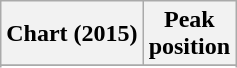<table class="wikitable sortable plainrowheaders" style="text-align:center">
<tr>
<th scope="col">Chart (2015)</th>
<th scope="col">Peak<br>position</th>
</tr>
<tr>
</tr>
<tr>
</tr>
<tr>
</tr>
</table>
